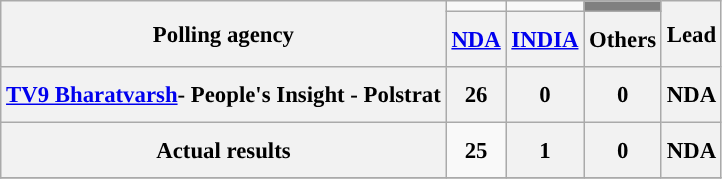<table class="wikitable" style="text-align:center;font-size:95%;line-height:30px;">
<tr>
<th rowspan="2" class="wikitable">Polling agency</th>
<td></td>
<td></td>
<td style="background:grey;"></td>
<th rowspan="2">Lead</th>
</tr>
<tr>
<th class="wikitable"><a href='#'>NDA</a></th>
<th class="wikitable"><a href='#'>INDIA</a></th>
<th class="wikitable">Others</th>
</tr>
<tr>
<th><a href='#'>TV9 Bharatvarsh</a>- People's Insight - Polstrat</th>
<th>26</th>
<th>0</th>
<th>0</th>
<th>NDA</th>
</tr>
<tr>
<th>Actual results</th>
<td bgcolor=><strong>25</strong></td>
<th>1</th>
<th>0</th>
<th style="background:"><strong>NDA</strong></th>
</tr>
<tr>
</tr>
</table>
